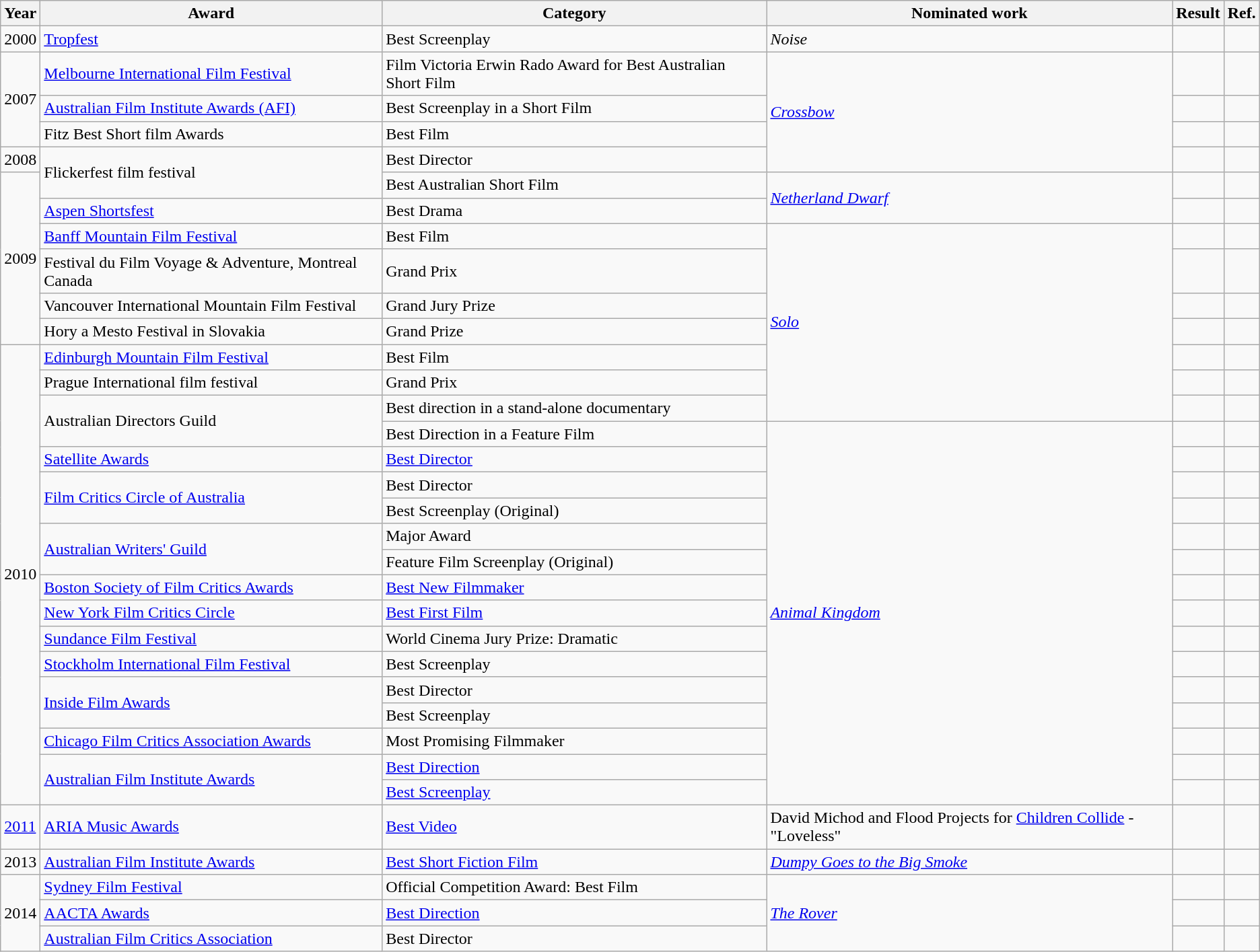<table class="wikitable">
<tr>
<th>Year</th>
<th>Award</th>
<th>Category</th>
<th>Nominated work</th>
<th>Result</th>
<th>Ref.</th>
</tr>
<tr>
<td>2000</td>
<td><a href='#'>Tropfest</a></td>
<td>Best Screenplay </td>
<td><em>Noise</em></td>
<td></td>
<td></td>
</tr>
<tr>
<td rowspan="3">2007</td>
<td><a href='#'>Melbourne International Film Festival</a></td>
<td>Film Victoria Erwin Rado Award for Best Australian Short Film</td>
<td rowspan="4"><em><a href='#'>Crossbow</a></em></td>
<td></td>
<td></td>
</tr>
<tr>
<td><a href='#'>Australian Film Institute Awards (AFI)</a></td>
<td>Best Screenplay in a Short Film</td>
<td></td>
<td></td>
</tr>
<tr>
<td>Fitz Best Short film Awards</td>
<td>Best Film </td>
<td></td>
<td></td>
</tr>
<tr>
<td>2008</td>
<td rowspan="2">Flickerfest film festival</td>
<td>Best Director</td>
<td></td>
<td></td>
</tr>
<tr>
<td rowspan="6">2009</td>
<td>Best Australian Short Film </td>
<td rowspan="2"><em><a href='#'>Netherland Dwarf</a></em></td>
<td></td>
<td></td>
</tr>
<tr>
<td><a href='#'>Aspen Shortsfest</a></td>
<td>Best Drama</td>
<td></td>
<td></td>
</tr>
<tr>
<td><a href='#'>Banff Mountain Film Festival</a></td>
<td>Best Film </td>
<td rowspan=7><em><a href='#'>Solo</a></em></td>
<td></td>
<td></td>
</tr>
<tr>
<td>Festival du Film Voyage & Adventure, Montreal Canada</td>
<td>Grand Prix </td>
<td></td>
<td></td>
</tr>
<tr>
<td>Vancouver International Mountain Film Festival</td>
<td>Grand Jury Prize </td>
<td></td>
<td></td>
</tr>
<tr>
<td>Hory a Mesto Festival in Slovakia</td>
<td>Grand Prize </td>
<td></td>
<td></td>
</tr>
<tr>
<td rowspan="18">2010</td>
<td><a href='#'>Edinburgh Mountain Film Festival</a></td>
<td>Best Film </td>
<td></td>
<td></td>
</tr>
<tr>
<td>Prague International film festival</td>
<td>Grand Prix </td>
<td></td>
<td></td>
</tr>
<tr>
<td rowspan="2">Australian Directors Guild</td>
<td>Best direction in a stand-alone documentary </td>
<td></td>
<td></td>
</tr>
<tr>
<td>Best Direction in a Feature Film</td>
<td rowspan="15"><em><a href='#'>Animal Kingdom</a></em></td>
<td></td>
<td></td>
</tr>
<tr>
<td><a href='#'>Satellite Awards</a></td>
<td><a href='#'>Best Director</a></td>
<td></td>
<td></td>
</tr>
<tr>
<td rowspan="2"><a href='#'>Film Critics Circle of Australia</a></td>
<td>Best Director</td>
<td></td>
<td></td>
</tr>
<tr>
<td>Best Screenplay (Original)</td>
<td></td>
<td></td>
</tr>
<tr>
<td rowspan="2"><a href='#'>Australian Writers' Guild</a></td>
<td>Major Award</td>
<td></td>
<td></td>
</tr>
<tr>
<td>Feature Film Screenplay (Original)</td>
<td></td>
<td></td>
</tr>
<tr>
<td><a href='#'>Boston Society of Film Critics Awards</a></td>
<td><a href='#'>Best New Filmmaker</a> </td>
<td></td>
<td></td>
</tr>
<tr>
<td><a href='#'>New York Film Critics Circle</a></td>
<td><a href='#'>Best First Film</a></td>
<td></td>
<td></td>
</tr>
<tr>
<td><a href='#'>Sundance Film Festival</a></td>
<td>World Cinema Jury Prize: Dramatic</td>
<td></td>
<td></td>
</tr>
<tr>
<td><a href='#'>Stockholm International Film Festival</a></td>
<td>Best Screenplay</td>
<td></td>
<td></td>
</tr>
<tr>
<td rowspan="2"><a href='#'>Inside Film Awards</a></td>
<td>Best Director</td>
<td></td>
<td></td>
</tr>
<tr>
<td>Best Screenplay</td>
<td></td>
<td></td>
</tr>
<tr>
<td><a href='#'>Chicago Film Critics Association Awards</a></td>
<td>Most Promising Filmmaker</td>
<td></td>
<td></td>
</tr>
<tr>
<td rowspan="2"><a href='#'>Australian Film Institute Awards</a></td>
<td><a href='#'>Best Direction</a></td>
<td></td>
<td></td>
</tr>
<tr>
<td><a href='#'>Best Screenplay</a></td>
<td></td>
<td></td>
</tr>
<tr>
<td><a href='#'>2011</a></td>
<td><a href='#'>ARIA Music Awards</a></td>
<td><a href='#'>Best Video</a></td>
<td>David Michod and Flood Projects for <a href='#'>Children Collide</a> - "Loveless"</td>
<td></td>
<td></td>
</tr>
<tr>
<td>2013</td>
<td><a href='#'>Australian Film Institute Awards</a></td>
<td><a href='#'>Best Short Fiction Film</a> </td>
<td><em><a href='#'>Dumpy Goes to the Big Smoke</a></em></td>
<td></td>
<td></td>
</tr>
<tr>
<td rowspan="3">2014</td>
<td><a href='#'>Sydney Film Festival</a></td>
<td>Official Competition Award: Best Film</td>
<td rowspan="3"><em><a href='#'>The Rover</a></em></td>
<td></td>
<td></td>
</tr>
<tr>
<td><a href='#'>AACTA Awards</a></td>
<td><a href='#'>Best Direction</a></td>
<td></td>
<td></td>
</tr>
<tr>
<td><a href='#'>Australian Film Critics Association</a></td>
<td>Best Director</td>
<td></td>
<td></td>
</tr>
</table>
